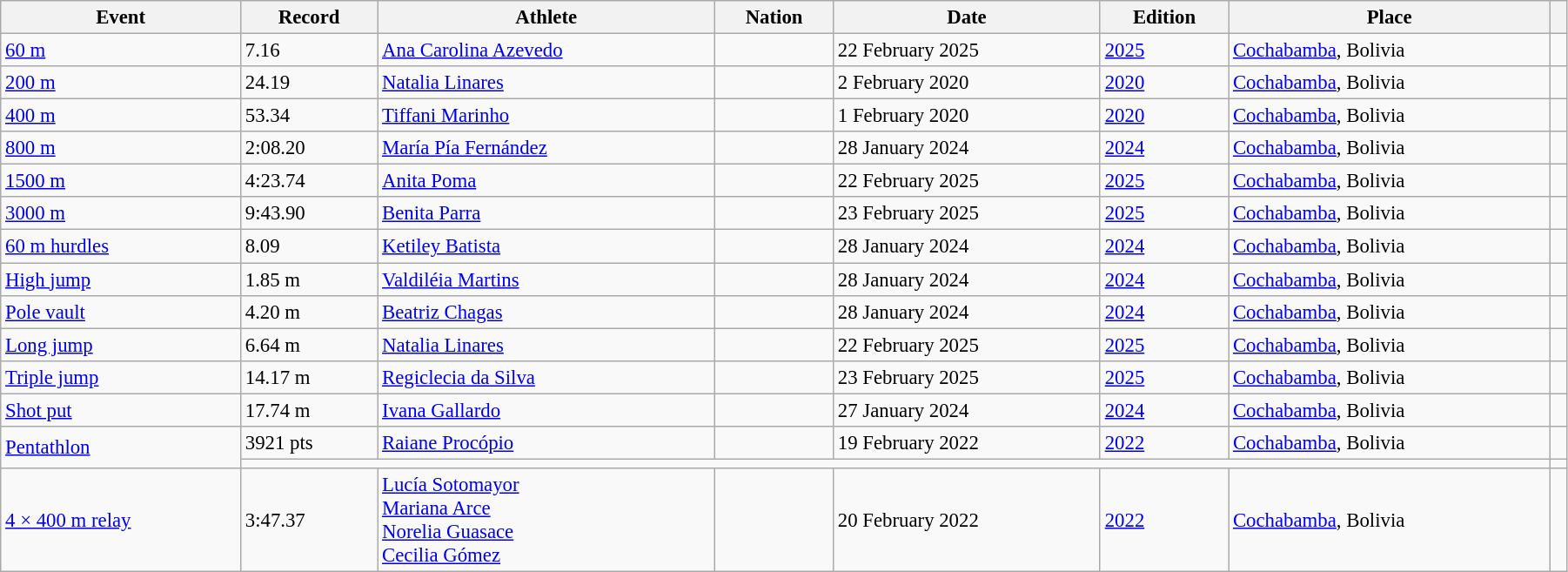<table class="wikitable" style="font-size:95%; width: 95%">
<tr>
<th>Event</th>
<th>Record</th>
<th>Athlete</th>
<th>Nation</th>
<th>Date</th>
<th>Edition</th>
<th>Place</th>
<th></th>
</tr>
<tr>
<td><a href='#'>60 m</a></td>
<td>7.16 </td>
<td><a href='#'>Ana Carolina Azevedo</a></td>
<td></td>
<td>22 February 2025</td>
<td><a href='#'>2025</a></td>
<td><a href='#'>Cochabamba</a>, Bolivia</td>
<td></td>
</tr>
<tr>
<td><a href='#'>200 m</a></td>
<td>24.19 </td>
<td><a href='#'>Natalia Linares</a></td>
<td></td>
<td>2 February 2020</td>
<td><a href='#'>2020</a></td>
<td><a href='#'>Cochabamba</a>, Bolivia</td>
<td></td>
</tr>
<tr>
<td><a href='#'>400 m</a></td>
<td>53.34 </td>
<td><a href='#'>Tiffani Marinho</a></td>
<td></td>
<td>1 February 2020</td>
<td><a href='#'>2020</a></td>
<td><a href='#'>Cochabamba</a>, Bolivia</td>
<td></td>
</tr>
<tr>
<td><a href='#'>800 m</a></td>
<td>2:08.20  </td>
<td><a href='#'>María Pía Fernández</a></td>
<td></td>
<td>28 January 2024</td>
<td><a href='#'>2024</a></td>
<td><a href='#'>Cochabamba</a>, Bolivia</td>
<td></td>
</tr>
<tr>
<td><a href='#'>1500 m</a></td>
<td>4:23.74  </td>
<td><a href='#'>Anita Poma</a></td>
<td></td>
<td>22 February 2025</td>
<td><a href='#'>2025</a></td>
<td><a href='#'>Cochabamba</a>, Bolivia</td>
<td></td>
</tr>
<tr>
<td><a href='#'>3000 m</a></td>
<td>9:43.90 </td>
<td><a href='#'>Benita Parra</a></td>
<td></td>
<td>23 February 2025</td>
<td><a href='#'>2025</a></td>
<td><a href='#'>Cochabamba</a>, Bolivia</td>
<td></td>
</tr>
<tr>
<td><a href='#'>60 m hurdles</a></td>
<td>8.09 </td>
<td><a href='#'>Ketiley Batista</a></td>
<td></td>
<td>28 January 2024</td>
<td><a href='#'>2024</a></td>
<td><a href='#'>Cochabamba</a>, Bolivia</td>
<td></td>
</tr>
<tr>
<td><a href='#'>High jump</a></td>
<td>1.85 m </td>
<td><a href='#'>Valdiléia Martins</a></td>
<td></td>
<td>28 January 2024</td>
<td><a href='#'>2024</a></td>
<td><a href='#'>Cochabamba</a>, Bolivia</td>
<td></td>
</tr>
<tr>
<td><a href='#'>Pole vault</a></td>
<td>4.20 m </td>
<td><a href='#'>Beatriz Chagas</a></td>
<td></td>
<td>28 January 2024</td>
<td><a href='#'>2024</a></td>
<td><a href='#'>Cochabamba</a>, Bolivia</td>
<td></td>
</tr>
<tr>
<td><a href='#'>Long jump</a></td>
<td>6.64 m  </td>
<td><a href='#'>Natalia Linares</a></td>
<td></td>
<td>22 February 2025</td>
<td><a href='#'>2025</a></td>
<td><a href='#'>Cochabamba</a>, Bolivia</td>
<td></td>
</tr>
<tr>
<td><a href='#'>Triple jump</a></td>
<td>14.17 m </td>
<td><a href='#'>Regiclecia da Silva</a></td>
<td></td>
<td>23 February 2025</td>
<td><a href='#'>2025</a></td>
<td><a href='#'>Cochabamba</a>, Bolivia</td>
<td></td>
</tr>
<tr>
<td><a href='#'>Shot put</a></td>
<td>17.74 m </td>
<td><a href='#'>Ivana Gallardo</a></td>
<td></td>
<td>27 January 2024</td>
<td><a href='#'>2024</a></td>
<td><a href='#'>Cochabamba</a>, Bolivia</td>
<td></td>
</tr>
<tr>
<td rowspan=2><a href='#'>Pentathlon</a></td>
<td>3921 pts </td>
<td><a href='#'>Raiane Procópio</a></td>
<td></td>
<td>19 February 2022</td>
<td><a href='#'>2022</a></td>
<td><a href='#'>Cochabamba</a>, Bolivia</td>
<td></td>
</tr>
<tr>
<td colspan=6></td>
<td></td>
</tr>
<tr>
<td><a href='#'>4 × 400 m relay</a></td>
<td>3:47.37  </td>
<td><a href='#'>Lucía Sotomayor</a><br><a href='#'>Mariana Arce</a><br><a href='#'>Norelia Guasace</a><br><a href='#'>Cecilia Gómez</a></td>
<td></td>
<td>20 February 2022</td>
<td><a href='#'>2022</a></td>
<td><a href='#'>Cochabamba</a>, Bolivia</td>
<td></td>
</tr>
</table>
